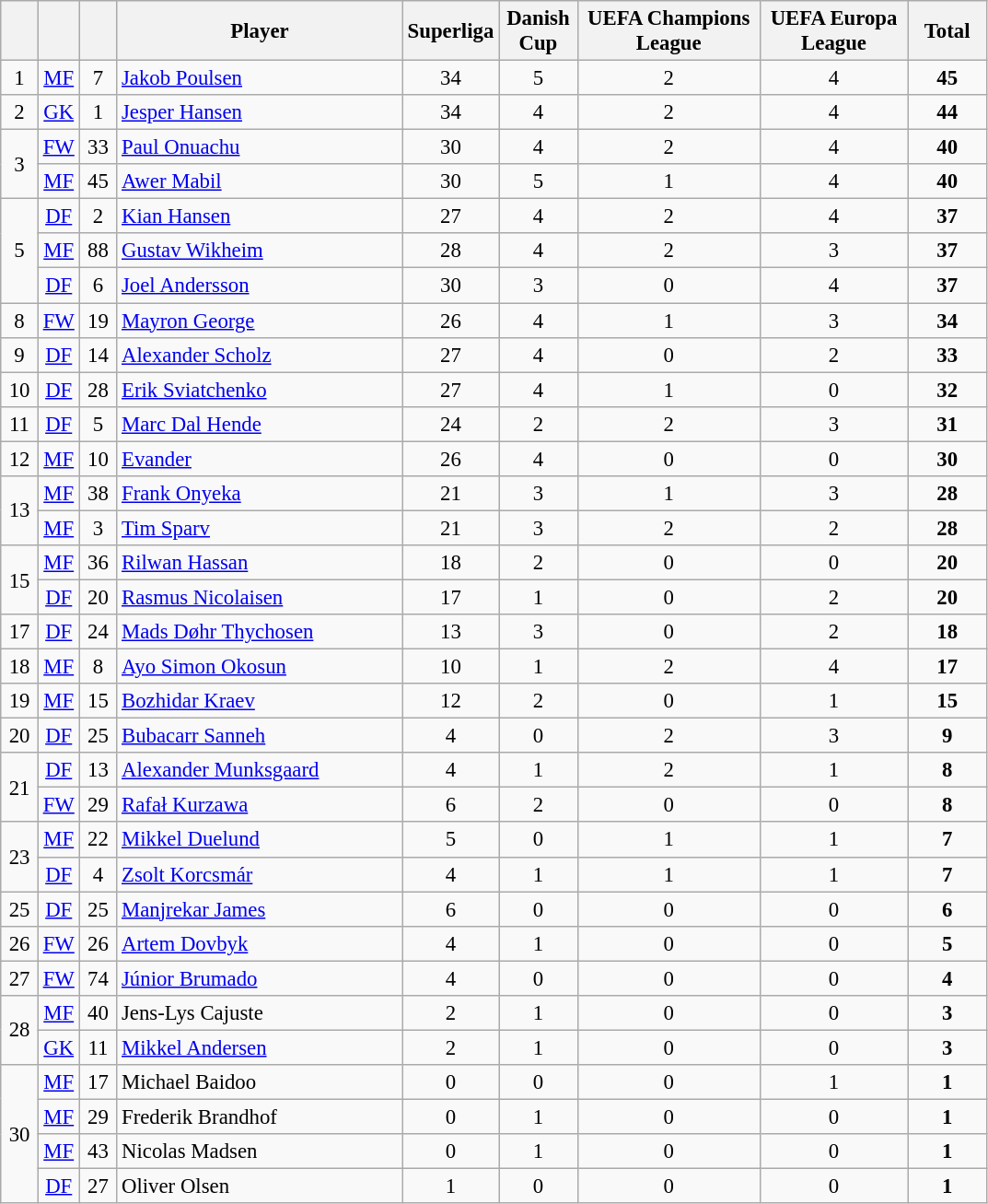<table class="wikitable sortable" style="font-size: 95%; text-align: center;">
<tr>
<th width=20></th>
<th width=20></th>
<th width=20></th>
<th width=200>Player</th>
<th width=50>Superliga</th>
<th width=50>Danish Cup</th>
<th width=125>UEFA Champions League</th>
<th width=100>UEFA Europa League</th>
<th width=50>Total</th>
</tr>
<tr>
<td>1</td>
<td><a href='#'>MF</a></td>
<td>7</td>
<td align=left> <a href='#'>Jakob Poulsen</a></td>
<td>34</td>
<td>5</td>
<td>2</td>
<td>4</td>
<td><strong>45</strong></td>
</tr>
<tr>
<td>2</td>
<td><a href='#'>GK</a></td>
<td>1</td>
<td align=left> <a href='#'>Jesper Hansen</a></td>
<td>34</td>
<td>4</td>
<td>2</td>
<td>4</td>
<td><strong>44</strong></td>
</tr>
<tr>
<td rowspan=2>3</td>
<td><a href='#'>FW</a></td>
<td>33</td>
<td align=left> <a href='#'>Paul Onuachu</a></td>
<td>30</td>
<td>4</td>
<td>2</td>
<td>4</td>
<td><strong>40</strong></td>
</tr>
<tr>
<td><a href='#'>MF</a></td>
<td>45</td>
<td align=left> <a href='#'>Awer Mabil</a></td>
<td>30</td>
<td>5</td>
<td>1</td>
<td>4</td>
<td><strong>40</strong></td>
</tr>
<tr>
<td rowspan=3>5</td>
<td><a href='#'>DF</a></td>
<td>2</td>
<td align=left> <a href='#'>Kian Hansen</a></td>
<td>27</td>
<td>4</td>
<td>2</td>
<td>4</td>
<td><strong>37</strong></td>
</tr>
<tr>
<td><a href='#'>MF</a></td>
<td>88</td>
<td align=left> <a href='#'>Gustav Wikheim</a></td>
<td>28</td>
<td>4</td>
<td>2</td>
<td>3</td>
<td><strong>37</strong></td>
</tr>
<tr>
<td><a href='#'>DF</a></td>
<td>6</td>
<td align=left><a href='#'>Joel Andersson</a></td>
<td>30</td>
<td>3</td>
<td>0</td>
<td>4</td>
<td><strong>37</strong></td>
</tr>
<tr>
<td>8</td>
<td><a href='#'>FW</a></td>
<td>19</td>
<td align=left> <a href='#'>Mayron George</a></td>
<td>26</td>
<td>4</td>
<td>1</td>
<td>3</td>
<td><strong>34</strong></td>
</tr>
<tr>
<td>9</td>
<td><a href='#'>DF</a></td>
<td>14</td>
<td align=left> <a href='#'>Alexander Scholz</a></td>
<td>27</td>
<td>4</td>
<td>0</td>
<td>2</td>
<td><strong>33</strong></td>
</tr>
<tr>
<td>10</td>
<td><a href='#'>DF</a></td>
<td>28</td>
<td align=left> <a href='#'>Erik Sviatchenko</a></td>
<td>27</td>
<td>4</td>
<td>1</td>
<td>0</td>
<td><strong>32</strong></td>
</tr>
<tr>
<td>11</td>
<td><a href='#'>DF</a></td>
<td>5</td>
<td align=left> <a href='#'>Marc Dal Hende</a></td>
<td>24</td>
<td>2</td>
<td>2</td>
<td>3</td>
<td><strong>31</strong></td>
</tr>
<tr>
<td>12</td>
<td><a href='#'>MF</a></td>
<td>10</td>
<td align=left> <a href='#'>Evander</a></td>
<td>26</td>
<td>4</td>
<td>0</td>
<td>0</td>
<td><strong>30</strong></td>
</tr>
<tr>
<td Rowspan=2>13</td>
<td><a href='#'>MF</a></td>
<td>38</td>
<td align=left> <a href='#'>Frank Onyeka</a></td>
<td>21</td>
<td>3</td>
<td>1</td>
<td>3</td>
<td><strong>28</strong></td>
</tr>
<tr>
<td><a href='#'>MF</a></td>
<td>3</td>
<td align=left> <a href='#'>Tim Sparv</a></td>
<td>21</td>
<td>3</td>
<td>2</td>
<td>2</td>
<td><strong>28</strong></td>
</tr>
<tr>
<td rowspan=2>15</td>
<td><a href='#'>MF</a></td>
<td>36</td>
<td align=left> <a href='#'>Rilwan Hassan</a></td>
<td>18</td>
<td>2</td>
<td>0</td>
<td>0</td>
<td><strong>20</strong></td>
</tr>
<tr>
<td><a href='#'>DF</a></td>
<td>20</td>
<td align=left> <a href='#'>Rasmus Nicolaisen</a></td>
<td>17</td>
<td>1</td>
<td>0</td>
<td>2</td>
<td><strong>20</strong></td>
</tr>
<tr>
<td>17</td>
<td><a href='#'>DF</a></td>
<td>24</td>
<td align=left> <a href='#'>Mads Døhr Thychosen</a></td>
<td>13</td>
<td>3</td>
<td>0</td>
<td>2</td>
<td><strong>18</strong></td>
</tr>
<tr>
<td>18</td>
<td><a href='#'>MF</a></td>
<td>8</td>
<td align=left> <a href='#'>Ayo Simon Okosun</a></td>
<td>10</td>
<td>1</td>
<td>2</td>
<td>4</td>
<td><strong>17</strong></td>
</tr>
<tr>
<td>19</td>
<td><a href='#'>MF</a></td>
<td>15</td>
<td align=left> <a href='#'>Bozhidar Kraev</a></td>
<td>12</td>
<td>2</td>
<td>0</td>
<td>1</td>
<td><strong>15</strong></td>
</tr>
<tr>
<td>20</td>
<td><a href='#'>DF</a></td>
<td>25</td>
<td align=left> <a href='#'>Bubacarr Sanneh</a></td>
<td>4</td>
<td>0</td>
<td>2</td>
<td>3</td>
<td><strong>9</strong></td>
</tr>
<tr>
<td rowspan=2>21</td>
<td><a href='#'>DF</a></td>
<td>13</td>
<td align=left> <a href='#'>Alexander Munksgaard</a></td>
<td>4</td>
<td>1</td>
<td>2</td>
<td>1</td>
<td><strong>8</strong></td>
</tr>
<tr>
<td><a href='#'>FW</a></td>
<td>29</td>
<td align=left> <a href='#'>Rafał Kurzawa</a></td>
<td>6</td>
<td>2</td>
<td>0</td>
<td>0</td>
<td><strong>8</strong></td>
</tr>
<tr>
<td Rowspan=2>23</td>
<td><a href='#'>MF</a></td>
<td>22</td>
<td align=left> <a href='#'>Mikkel Duelund</a></td>
<td>5</td>
<td>0</td>
<td>1</td>
<td>1</td>
<td><strong>7</strong></td>
</tr>
<tr>
<td><a href='#'>DF</a></td>
<td>4</td>
<td align=left> <a href='#'>Zsolt Korcsmár</a></td>
<td>4</td>
<td>1</td>
<td>1</td>
<td>1</td>
<td><strong>7</strong></td>
</tr>
<tr>
<td>25</td>
<td><a href='#'>DF</a></td>
<td>25</td>
<td align=left>  <a href='#'>Manjrekar James</a></td>
<td>6</td>
<td>0</td>
<td>0</td>
<td>0</td>
<td><strong>6</strong></td>
</tr>
<tr>
<td>26</td>
<td><a href='#'>FW</a></td>
<td>26</td>
<td align=left> <a href='#'>Artem Dovbyk</a></td>
<td>4</td>
<td>1</td>
<td>0</td>
<td>0</td>
<td><strong>5</strong></td>
</tr>
<tr>
<td>27</td>
<td><a href='#'>FW</a></td>
<td>74</td>
<td align=left> <a href='#'>Júnior Brumado</a></td>
<td>4</td>
<td>0</td>
<td>0</td>
<td>0</td>
<td><strong>4</strong></td>
</tr>
<tr>
<td Rowspan=2>28</td>
<td><a href='#'>MF</a></td>
<td>40</td>
<td align=left> Jens-Lys Cajuste</td>
<td>2</td>
<td>1</td>
<td>0</td>
<td>0</td>
<td><strong>3</strong></td>
</tr>
<tr>
<td><a href='#'>GK</a></td>
<td>11</td>
<td align=left> <a href='#'>Mikkel Andersen</a></td>
<td>2</td>
<td>1</td>
<td>0</td>
<td>0</td>
<td><strong>3</strong></td>
</tr>
<tr>
<td rowspan=4>30</td>
<td><a href='#'>MF</a></td>
<td>17</td>
<td align=left> Michael Baidoo</td>
<td>0</td>
<td>0</td>
<td>0</td>
<td>1</td>
<td><strong>1</strong></td>
</tr>
<tr>
<td><a href='#'>MF</a></td>
<td>29</td>
<td align=left> Frederik Brandhof</td>
<td>0</td>
<td>1</td>
<td>0</td>
<td>0</td>
<td><strong>1</strong></td>
</tr>
<tr>
<td><a href='#'>MF</a></td>
<td>43</td>
<td align=left> Nicolas Madsen</td>
<td>0</td>
<td>1</td>
<td>0</td>
<td>0</td>
<td><strong>1</strong></td>
</tr>
<tr>
<td><a href='#'>DF</a></td>
<td>27</td>
<td align=left> Oliver Olsen</td>
<td>1</td>
<td>0</td>
<td>0</td>
<td>0</td>
<td><strong>1</strong></td>
</tr>
</table>
